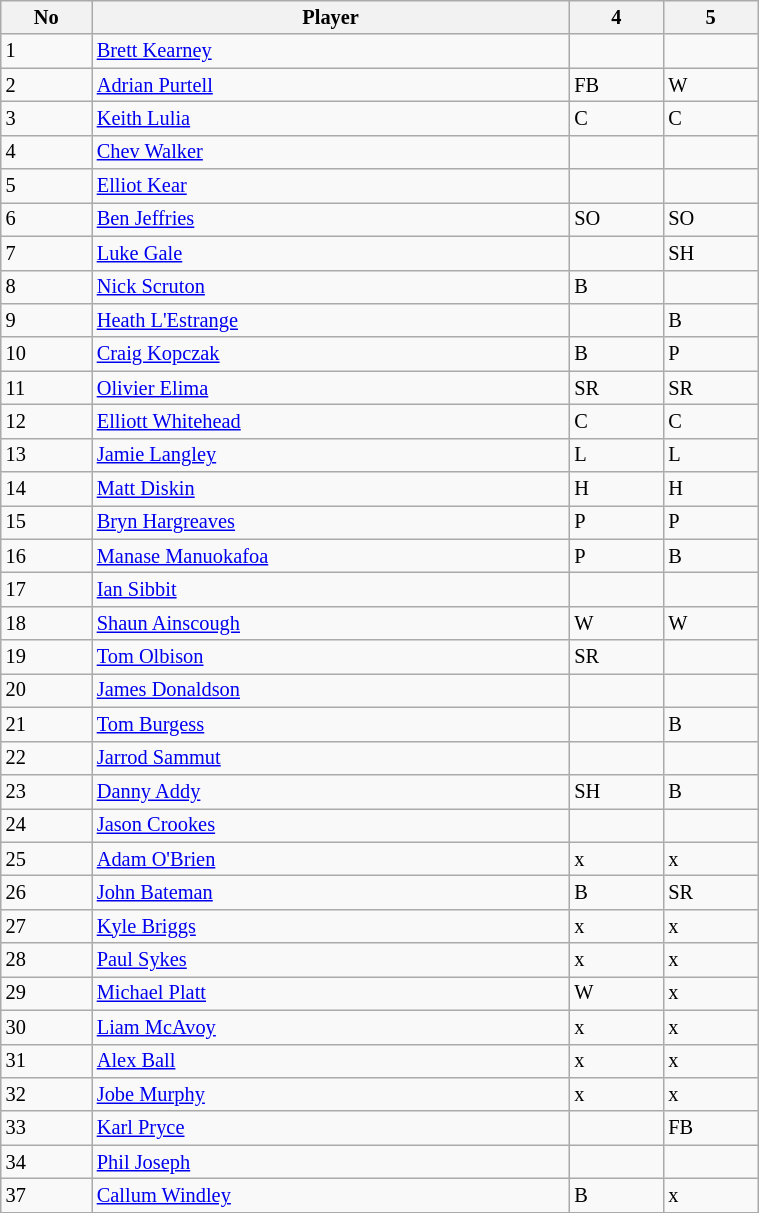<table class="wikitable" style="font-size:85%;" width="40%">
<tr>
<th>No</th>
<th>Player</th>
<th>4</th>
<th>5</th>
</tr>
<tr>
<td>1</td>
<td><a href='#'>Brett Kearney</a></td>
<td></td>
<td></td>
</tr>
<tr>
<td>2</td>
<td><a href='#'>Adrian Purtell</a></td>
<td>FB</td>
<td>W</td>
</tr>
<tr>
<td>3</td>
<td><a href='#'>Keith Lulia</a></td>
<td>C</td>
<td>C</td>
</tr>
<tr>
<td>4</td>
<td><a href='#'>Chev Walker</a></td>
<td></td>
<td></td>
</tr>
<tr>
<td>5</td>
<td><a href='#'>Elliot Kear</a></td>
<td></td>
<td></td>
</tr>
<tr>
<td>6</td>
<td><a href='#'>Ben Jeffries</a></td>
<td>SO</td>
<td>SO</td>
</tr>
<tr>
<td>7</td>
<td><a href='#'>Luke Gale</a></td>
<td></td>
<td>SH</td>
</tr>
<tr>
<td>8</td>
<td><a href='#'>Nick Scruton</a></td>
<td>B</td>
<td></td>
</tr>
<tr>
<td>9</td>
<td><a href='#'>Heath L'Estrange</a></td>
<td></td>
<td>B</td>
</tr>
<tr>
<td>10</td>
<td><a href='#'>Craig Kopczak</a></td>
<td>B</td>
<td>P</td>
</tr>
<tr>
<td>11</td>
<td><a href='#'>Olivier Elima</a></td>
<td>SR</td>
<td>SR</td>
</tr>
<tr>
<td>12</td>
<td><a href='#'>Elliott Whitehead</a></td>
<td>C</td>
<td>C</td>
</tr>
<tr>
<td>13</td>
<td><a href='#'>Jamie Langley</a></td>
<td>L</td>
<td>L</td>
</tr>
<tr>
<td>14</td>
<td><a href='#'>Matt Diskin</a></td>
<td>H</td>
<td>H</td>
</tr>
<tr>
<td>15</td>
<td><a href='#'>Bryn Hargreaves</a></td>
<td>P</td>
<td>P</td>
</tr>
<tr>
<td>16</td>
<td><a href='#'>Manase Manuokafoa</a></td>
<td>P</td>
<td>B</td>
</tr>
<tr>
<td>17</td>
<td><a href='#'>Ian Sibbit</a></td>
<td></td>
<td></td>
</tr>
<tr>
<td>18</td>
<td><a href='#'>Shaun Ainscough</a></td>
<td>W</td>
<td>W</td>
</tr>
<tr>
<td>19</td>
<td><a href='#'>Tom Olbison</a></td>
<td>SR</td>
<td></td>
</tr>
<tr>
<td>20</td>
<td><a href='#'>James Donaldson</a></td>
<td></td>
<td></td>
</tr>
<tr>
<td>21</td>
<td><a href='#'>Tom Burgess</a></td>
<td></td>
<td>B</td>
</tr>
<tr>
<td>22</td>
<td><a href='#'>Jarrod Sammut</a></td>
<td></td>
<td></td>
</tr>
<tr>
<td>23</td>
<td><a href='#'>Danny Addy</a></td>
<td>SH</td>
<td>B</td>
</tr>
<tr>
<td>24</td>
<td><a href='#'>Jason Crookes</a></td>
<td></td>
<td></td>
</tr>
<tr>
<td>25</td>
<td><a href='#'>Adam O'Brien</a></td>
<td>x</td>
<td>x</td>
</tr>
<tr>
<td>26</td>
<td><a href='#'>John Bateman</a></td>
<td>B</td>
<td>SR</td>
</tr>
<tr>
<td>27</td>
<td><a href='#'>Kyle Briggs</a></td>
<td>x</td>
<td>x</td>
</tr>
<tr>
<td>28</td>
<td><a href='#'>Paul Sykes</a></td>
<td>x</td>
<td>x</td>
</tr>
<tr>
<td>29</td>
<td><a href='#'>Michael Platt</a></td>
<td>W</td>
<td>x</td>
</tr>
<tr>
<td>30</td>
<td><a href='#'>Liam McAvoy</a></td>
<td>x</td>
<td>x</td>
</tr>
<tr>
<td>31</td>
<td><a href='#'>Alex Ball</a></td>
<td>x</td>
<td>x</td>
</tr>
<tr>
<td>32</td>
<td><a href='#'>Jobe Murphy</a></td>
<td>x</td>
<td>x</td>
</tr>
<tr>
<td>33</td>
<td><a href='#'>Karl Pryce</a></td>
<td></td>
<td>FB</td>
</tr>
<tr>
<td>34</td>
<td><a href='#'>Phil Joseph</a></td>
<td></td>
<td></td>
</tr>
<tr>
<td>37</td>
<td><a href='#'>Callum Windley</a></td>
<td>B</td>
<td>x</td>
</tr>
<tr>
</tr>
</table>
